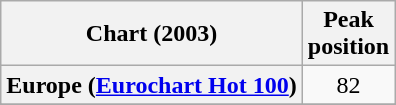<table class="wikitable sortable plainrowheaders" style="text-align:center">
<tr>
<th>Chart (2003)</th>
<th>Peak<br>position</th>
</tr>
<tr>
<th scope="row">Europe (<a href='#'>Eurochart Hot 100</a>)</th>
<td>82</td>
</tr>
<tr>
</tr>
<tr>
</tr>
<tr>
</tr>
<tr>
</tr>
<tr>
</tr>
</table>
